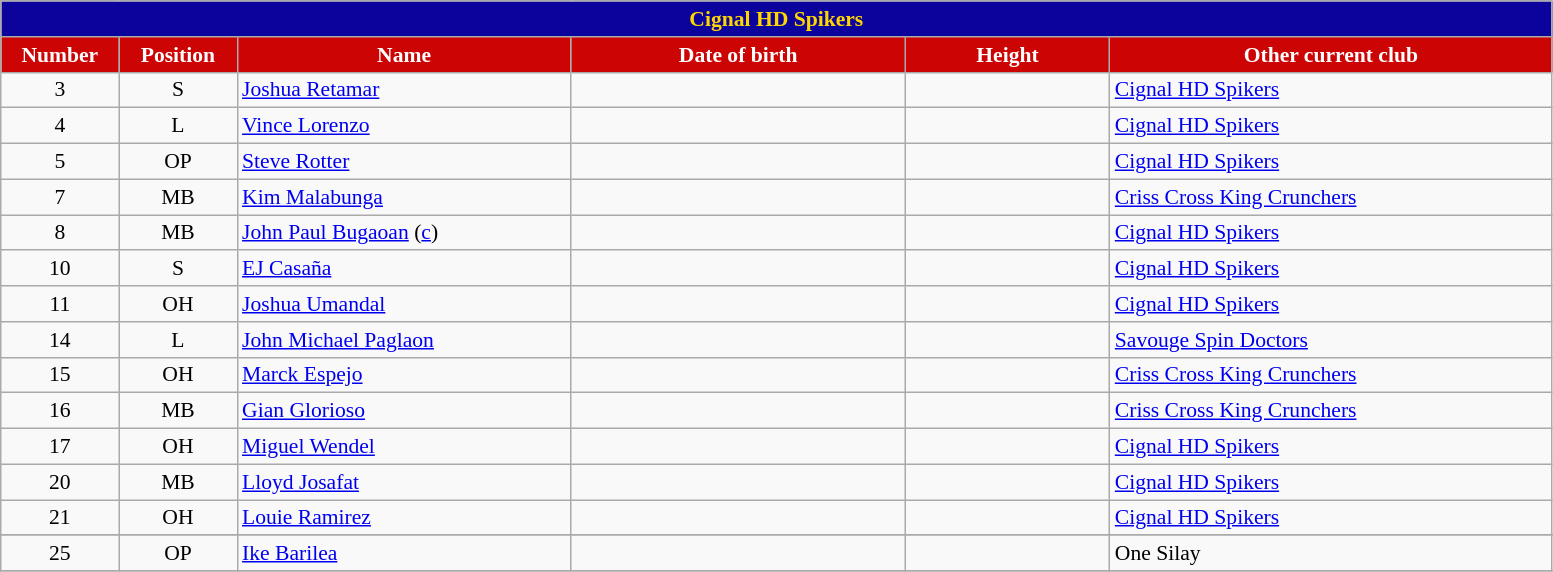<table class="wikitable sortable" style="font-size:90%; text-align:center;">
<tr>
<th colspan="6" style= "background:#0C029C; color:gold; text-align: center">Cignal HD Spikers</th>
</tr>
<tr>
<th style="width:5em; background:#CC0404; color:white;">Number</th>
<th style="width:5em; background:#CC0404; color:white;">Position</th>
<th style="width:15em; background:#CC0404; color:white;">Name</th>
<th style="width:15em; background:#CC0404; color:white;">Date of birth</th>
<th style="width:9em; background:#CC0404; color:white;">Height</th>
<th style="width:20em; background:#CC0404; color:white;">Other current club</th>
</tr>
<tr align=center>
<td>3</td>
<td>S</td>
<td align=left><a href='#'>Joshua Retamar</a></td>
<td align=right></td>
<td></td>
<td align=left> <a href='#'>Cignal HD Spikers</a></td>
</tr>
<tr align=center>
<td>4</td>
<td>L</td>
<td align=left><a href='#'>Vince Lorenzo</a></td>
<td align=right></td>
<td></td>
<td align=left> <a href='#'>Cignal HD Spikers</a></td>
</tr>
<tr align=center>
<td>5</td>
<td>OP</td>
<td align=left><a href='#'>Steve Rotter</a></td>
<td align=right></td>
<td></td>
<td align=left> <a href='#'>Cignal HD Spikers</a></td>
</tr>
<tr align=center>
<td>7</td>
<td>MB</td>
<td align=left><a href='#'>Kim Malabunga</a></td>
<td align=right></td>
<td></td>
<td align=left> <a href='#'>Criss Cross King Crunchers</a></td>
</tr>
<tr align=center>
<td>8</td>
<td>MB</td>
<td align=left><a href='#'>John Paul Bugaoan</a> (<a href='#'>c</a>)</td>
<td align=right></td>
<td></td>
<td align=left> <a href='#'>Cignal HD Spikers</a></td>
</tr>
<tr align=center>
<td>10</td>
<td>S</td>
<td align=left><a href='#'>EJ Casaña</a></td>
<td align=right></td>
<td></td>
<td align=left> <a href='#'>Cignal HD Spikers</a></td>
</tr>
<tr align=center>
<td>11</td>
<td>OH</td>
<td align=left><a href='#'>Joshua Umandal</a></td>
<td align=right></td>
<td></td>
<td align=left> <a href='#'>Cignal HD Spikers</a></td>
</tr>
<tr align=center>
<td>14</td>
<td>L</td>
<td align=left><a href='#'>John Michael Paglaon</a></td>
<td align=right></td>
<td></td>
<td align=left> <a href='#'>Savouge Spin Doctors</a></td>
</tr>
<tr align=center>
<td>15</td>
<td>OH</td>
<td align=left><a href='#'>Marck Espejo</a></td>
<td align=right></td>
<td></td>
<td align=left> <a href='#'>Criss Cross King Crunchers</a></td>
</tr>
<tr align=center>
<td>16</td>
<td>MB</td>
<td align=left><a href='#'>Gian Glorioso</a></td>
<td align=right></td>
<td></td>
<td align=left> <a href='#'>Criss Cross King Crunchers</a></td>
</tr>
<tr align=center>
<td>17</td>
<td>OH</td>
<td align=left><a href='#'>Miguel Wendel</a></td>
<td align=right></td>
<td></td>
<td align=left> <a href='#'>Cignal HD Spikers</a></td>
</tr>
<tr align=center>
<td>20</td>
<td>MB</td>
<td align=left><a href='#'>Lloyd Josafat</a></td>
<td align=right></td>
<td></td>
<td align=left> <a href='#'>Cignal HD Spikers</a></td>
</tr>
<tr align=center>
<td>21</td>
<td>OH</td>
<td align=left><a href='#'>Louie Ramirez</a></td>
<td align=right></td>
<td></td>
<td align=left> <a href='#'>Cignal HD Spikers</a></td>
</tr>
<tr>
</tr>
<tr align=center>
<td>25</td>
<td>OP</td>
<td align=left><a href='#'>Ike Barilea</a></td>
<td align=right></td>
<td></td>
<td align=left> One Silay</td>
</tr>
<tr>
</tr>
</table>
